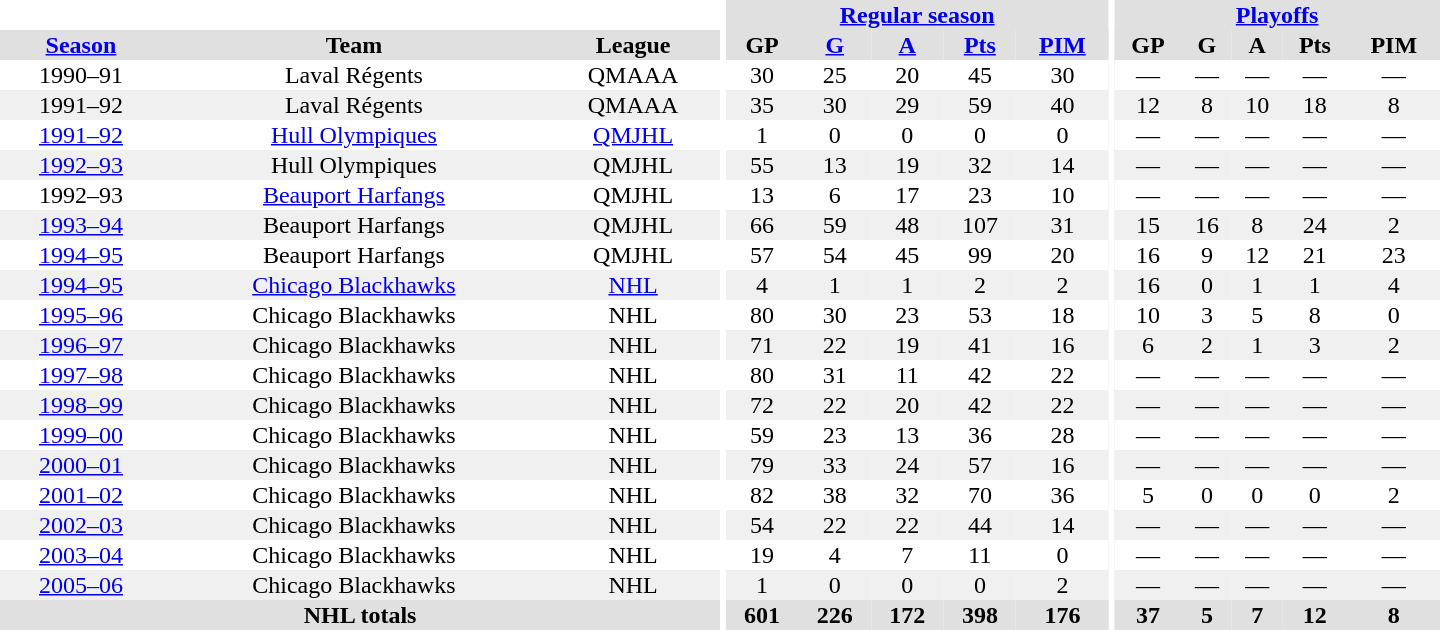<table border="0" cellpadding="1" cellspacing="0" style="text-align:center; width:60em">
<tr bgcolor="#e0e0e0">
<th colspan="3" bgcolor="#ffffff"></th>
<th rowspan="100" bgcolor="#ffffff"></th>
<th colspan="5"><a href='#'>Regular season</a></th>
<th rowspan="100" bgcolor="#ffffff"></th>
<th colspan="5"><a href='#'>Playoffs</a></th>
</tr>
<tr bgcolor="#e0e0e0">
<th><a href='#'>Season</a></th>
<th>Team</th>
<th>League</th>
<th>GP</th>
<th><a href='#'>G</a></th>
<th><a href='#'>A</a></th>
<th><a href='#'>Pts</a></th>
<th><a href='#'>PIM</a></th>
<th>GP</th>
<th>G</th>
<th>A</th>
<th>Pts</th>
<th>PIM</th>
</tr>
<tr>
<td>1990–91</td>
<td>Laval Régents</td>
<td>QMAAA</td>
<td>30</td>
<td>25</td>
<td>20</td>
<td>45</td>
<td>30</td>
<td>—</td>
<td>—</td>
<td>—</td>
<td>—</td>
<td>—</td>
</tr>
<tr bgcolor="#f0f0f0">
<td>1991–92</td>
<td>Laval Régents</td>
<td>QMAAA</td>
<td>35</td>
<td>30</td>
<td>29</td>
<td>59</td>
<td>40</td>
<td>12</td>
<td>8</td>
<td>10</td>
<td>18</td>
<td>8</td>
</tr>
<tr>
<td><a href='#'>1991–92</a></td>
<td><a href='#'>Hull Olympiques</a></td>
<td><a href='#'>QMJHL</a></td>
<td>1</td>
<td>0</td>
<td>0</td>
<td>0</td>
<td>0</td>
<td>—</td>
<td>—</td>
<td>—</td>
<td>—</td>
<td>—</td>
</tr>
<tr bgcolor="#f0f0f0">
<td><a href='#'>1992–93</a></td>
<td>Hull Olympiques</td>
<td>QMJHL</td>
<td>55</td>
<td>13</td>
<td>19</td>
<td>32</td>
<td>14</td>
<td>—</td>
<td>—</td>
<td>—</td>
<td>—</td>
<td>—</td>
</tr>
<tr>
<td>1992–93</td>
<td><a href='#'>Beauport Harfangs</a></td>
<td>QMJHL</td>
<td>13</td>
<td>6</td>
<td>17</td>
<td>23</td>
<td>10</td>
<td>—</td>
<td>—</td>
<td>—</td>
<td>—</td>
<td>—</td>
</tr>
<tr bgcolor="#f0f0f0">
<td><a href='#'>1993–94</a></td>
<td>Beauport Harfangs</td>
<td>QMJHL</td>
<td>66</td>
<td>59</td>
<td>48</td>
<td>107</td>
<td>31</td>
<td>15</td>
<td>16</td>
<td>8</td>
<td>24</td>
<td>2</td>
</tr>
<tr>
<td><a href='#'>1994–95</a></td>
<td>Beauport Harfangs</td>
<td>QMJHL</td>
<td>57</td>
<td>54</td>
<td>45</td>
<td>99</td>
<td>20</td>
<td>16</td>
<td>9</td>
<td>12</td>
<td>21</td>
<td>23</td>
</tr>
<tr bgcolor="#f0f0f0">
<td><a href='#'>1994–95</a></td>
<td><a href='#'>Chicago Blackhawks</a></td>
<td><a href='#'>NHL</a></td>
<td>4</td>
<td>1</td>
<td>1</td>
<td>2</td>
<td>2</td>
<td>16</td>
<td>0</td>
<td>1</td>
<td>1</td>
<td>4</td>
</tr>
<tr>
<td><a href='#'>1995–96</a></td>
<td>Chicago Blackhawks</td>
<td>NHL</td>
<td>80</td>
<td>30</td>
<td>23</td>
<td>53</td>
<td>18</td>
<td>10</td>
<td>3</td>
<td>5</td>
<td>8</td>
<td>0</td>
</tr>
<tr bgcolor="#f0f0f0">
<td><a href='#'>1996–97</a></td>
<td>Chicago Blackhawks</td>
<td>NHL</td>
<td>71</td>
<td>22</td>
<td>19</td>
<td>41</td>
<td>16</td>
<td>6</td>
<td>2</td>
<td>1</td>
<td>3</td>
<td>2</td>
</tr>
<tr>
<td><a href='#'>1997–98</a></td>
<td>Chicago Blackhawks</td>
<td>NHL</td>
<td>80</td>
<td>31</td>
<td>11</td>
<td>42</td>
<td>22</td>
<td>—</td>
<td>—</td>
<td>—</td>
<td>—</td>
<td>—</td>
</tr>
<tr bgcolor="#f0f0f0">
<td><a href='#'>1998–99</a></td>
<td>Chicago Blackhawks</td>
<td>NHL</td>
<td>72</td>
<td>22</td>
<td>20</td>
<td>42</td>
<td>22</td>
<td>—</td>
<td>—</td>
<td>—</td>
<td>—</td>
<td>—</td>
</tr>
<tr>
<td><a href='#'>1999–00</a></td>
<td>Chicago Blackhawks</td>
<td>NHL</td>
<td>59</td>
<td>23</td>
<td>13</td>
<td>36</td>
<td>28</td>
<td>—</td>
<td>—</td>
<td>—</td>
<td>—</td>
<td>—</td>
</tr>
<tr bgcolor="#f0f0f0">
<td><a href='#'>2000–01</a></td>
<td>Chicago Blackhawks</td>
<td>NHL</td>
<td>79</td>
<td>33</td>
<td>24</td>
<td>57</td>
<td>16</td>
<td>—</td>
<td>—</td>
<td>—</td>
<td>—</td>
<td>—</td>
</tr>
<tr>
<td><a href='#'>2001–02</a></td>
<td>Chicago Blackhawks</td>
<td>NHL</td>
<td>82</td>
<td>38</td>
<td>32</td>
<td>70</td>
<td>36</td>
<td>5</td>
<td>0</td>
<td>0</td>
<td>0</td>
<td>2</td>
</tr>
<tr bgcolor="#f0f0f0">
<td><a href='#'>2002–03</a></td>
<td>Chicago Blackhawks</td>
<td>NHL</td>
<td>54</td>
<td>22</td>
<td>22</td>
<td>44</td>
<td>14</td>
<td>—</td>
<td>—</td>
<td>—</td>
<td>—</td>
<td>—</td>
</tr>
<tr>
<td><a href='#'>2003–04</a></td>
<td>Chicago Blackhawks</td>
<td>NHL</td>
<td>19</td>
<td>4</td>
<td>7</td>
<td>11</td>
<td>0</td>
<td>—</td>
<td>—</td>
<td>—</td>
<td>—</td>
<td>—</td>
</tr>
<tr bgcolor="#f0f0f0">
<td><a href='#'>2005–06</a></td>
<td>Chicago Blackhawks</td>
<td>NHL</td>
<td>1</td>
<td>0</td>
<td>0</td>
<td>0</td>
<td>2</td>
<td>—</td>
<td>—</td>
<td>—</td>
<td>—</td>
<td>—</td>
</tr>
<tr bgcolor="#e0e0e0">
<th colspan="3">NHL totals</th>
<th>601</th>
<th>226</th>
<th>172</th>
<th>398</th>
<th>176</th>
<th>37</th>
<th>5</th>
<th>7</th>
<th>12</th>
<th>8</th>
</tr>
</table>
